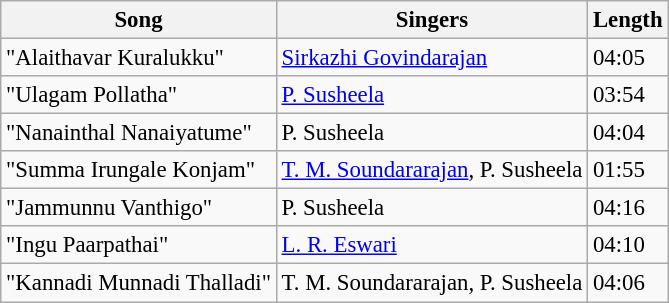<table class="wikitable" style="font-size:95%;">
<tr>
<th>Song</th>
<th>Singers</th>
<th>Length</th>
</tr>
<tr>
<td>"Alaithavar Kuralukku"</td>
<td><a href='#'>Sirkazhi Govindarajan</a></td>
<td>04:05</td>
</tr>
<tr>
<td>"Ulagam Pollatha"</td>
<td><a href='#'>P. Susheela</a></td>
<td>03:54</td>
</tr>
<tr>
<td>"Nanainthal Nanaiyatume"</td>
<td>P. Susheela</td>
<td>04:04</td>
</tr>
<tr>
<td>"Summa Irungale Konjam"</td>
<td><a href='#'>T. M. Soundararajan</a>, P. Susheela</td>
<td>01:55</td>
</tr>
<tr>
<td>"Jammunnu Vanthigo"</td>
<td>P. Susheela</td>
<td>04:16</td>
</tr>
<tr>
<td>"Ingu Paarpathai"</td>
<td><a href='#'>L. R. Eswari</a></td>
<td>04:10</td>
</tr>
<tr>
<td>"Kannadi Munnadi Thalladi"</td>
<td>T. M. Soundararajan, P. Susheela</td>
<td>04:06</td>
</tr>
</table>
